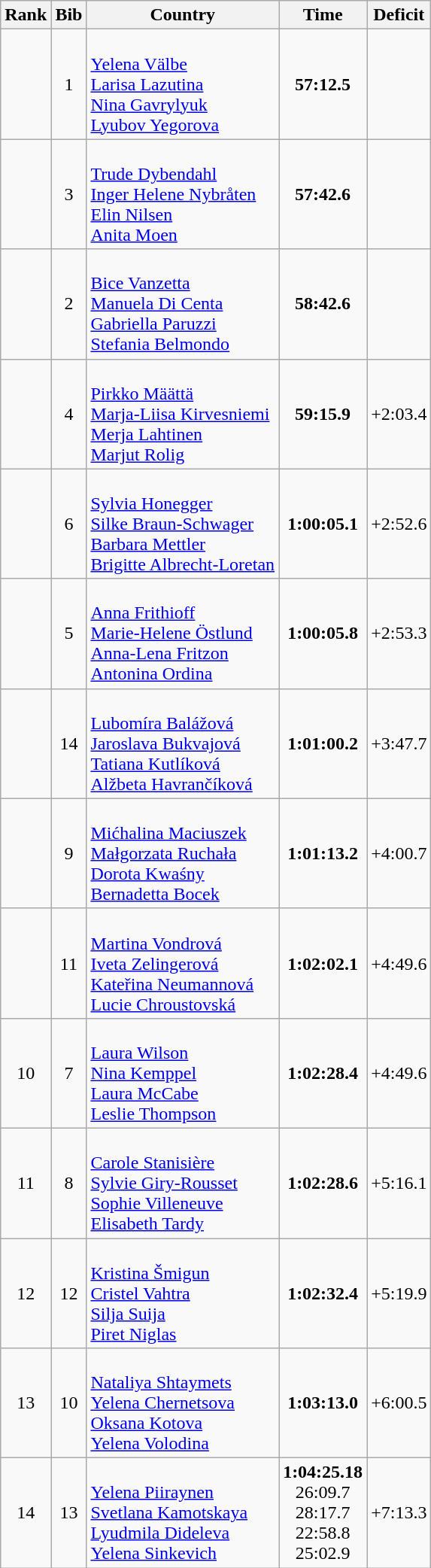<table class="wikitable sortable" style="text-align:center">
<tr>
<th>Rank</th>
<th>Bib</th>
<th>Country</th>
<th>Time</th>
<th>Deficit</th>
</tr>
<tr>
<td></td>
<td>1</td>
<td align="left"><br><a href='#'>Yelena Välbe</a><br> <a href='#'>Larisa Lazutina</a><br><a href='#'>Nina Gavrylyuk</a><br><a href='#'>Lyubov Yegorova</a></td>
<td><strong>57:12.5</strong></td>
<td></td>
</tr>
<tr>
<td></td>
<td>3</td>
<td align="left"><br><a href='#'>Trude Dybendahl</a><br> <a href='#'>Inger Helene Nybråten</a><br><a href='#'>Elin Nilsen</a><br><a href='#'>Anita Moen</a></td>
<td><strong>57:42.6</strong></td>
<td align=right></td>
</tr>
<tr>
<td></td>
<td>2</td>
<td align="left"><br><a href='#'>Bice Vanzetta</a><br> <a href='#'>Manuela Di Centa</a><br><a href='#'>Gabriella Paruzzi</a><br><a href='#'>Stefania Belmondo</a></td>
<td><strong>58:42.6</strong></td>
<td align=right></td>
</tr>
<tr>
<td></td>
<td>4</td>
<td align="left"><br><a href='#'>Pirkko Määttä</a><br><a href='#'>Marja-Liisa Kirvesniemi</a><br><a href='#'>Merja Lahtinen</a><br><a href='#'>Marjut Rolig</a></td>
<td><strong>59:15.9</strong></td>
<td align=right>+2:03.4</td>
</tr>
<tr>
<td></td>
<td>6</td>
<td align="left"><br><a href='#'>Sylvia Honegger</a><br><a href='#'>Silke Braun-Schwager</a><br><a href='#'>Barbara Mettler</a><br><a href='#'>Brigitte Albrecht-Loretan</a></td>
<td><strong>1:00:05.1</strong></td>
<td align=right>+2:52.6</td>
</tr>
<tr>
<td></td>
<td>5</td>
<td align="left"><br><a href='#'>Anna Frithioff</a><br><a href='#'>Marie-Helene Östlund</a><br><a href='#'>Anna-Lena Fritzon</a><br><a href='#'>Antonina Ordina</a></td>
<td><strong>1:00:05.8</strong></td>
<td align=right>+2:53.3</td>
</tr>
<tr>
<td></td>
<td>14</td>
<td align="left"><br><a href='#'>Lubomíra Balážová</a><br><a href='#'>Jaroslava Bukvajová</a><br><a href='#'>Tatiana Kutlíková</a><br><a href='#'>Alžbeta Havrančíková</a></td>
<td><strong>1:01:00.2</strong></td>
<td align=right>+3:47.7</td>
</tr>
<tr>
<td></td>
<td>9</td>
<td align="left"><br><a href='#'>Mićhalina Maciuszek</a><br><a href='#'>Małgorzata Ruchała</a><br><a href='#'>Dorota Kwaśny</a><br><a href='#'>Bernadetta Bocek</a></td>
<td><strong>1:01:13.2</strong></td>
<td align=right>+4:00.7</td>
</tr>
<tr>
<td></td>
<td>11</td>
<td align="left"><br><a href='#'>Martina Vondrová</a><br><a href='#'>Iveta Zelingerová</a><br><a href='#'>Kateřina Neumannová</a><br><a href='#'>Lucie Chroustovská</a></td>
<td><strong>1:02:02.1</strong></td>
<td align=right>+4:49.6</td>
</tr>
<tr>
<td>10</td>
<td>7</td>
<td align="left"><br><a href='#'>Laura Wilson</a><br><a href='#'>Nina Kemppel</a><br><a href='#'>Laura McCabe</a><br><a href='#'>Leslie Thompson</a></td>
<td><strong>1:02:28.4</strong></td>
<td align=right>+4:49.6</td>
</tr>
<tr>
<td>11</td>
<td>8</td>
<td align="left"><br><a href='#'>Carole Stanisière</a><br><a href='#'>Sylvie Giry-Rousset</a><br><a href='#'>Sophie Villeneuve</a><br><a href='#'>Elisabeth Tardy</a></td>
<td><strong>1:02:28.6</strong></td>
<td align=right>+5:16.1</td>
</tr>
<tr>
<td>12</td>
<td>12</td>
<td align="left"><br><a href='#'>Kristina Šmigun</a><br><a href='#'>Cristel Vahtra</a><br><a href='#'>Silja Suija</a><br><a href='#'>Piret Niglas</a></td>
<td><strong>1:02:32.4</strong></td>
<td align=right>+5:19.9</td>
</tr>
<tr>
<td>13</td>
<td>10</td>
<td align="left"><br><a href='#'>Nataliya Shtaymets</a><br><a href='#'>Yelena Chernetsova</a><br><a href='#'>Oksana Kotova</a><br><a href='#'>Yelena Volodina</a></td>
<td><strong>1:03:13.0</strong></td>
<td align=right>+6:00.5</td>
</tr>
<tr>
<td>14</td>
<td>13</td>
<td align="left"><br><a href='#'>Yelena Piiraynen</a><br><a href='#'>Svetlana Kamotskaya</a><br><a href='#'>Lyudmila Dideleva</a><br><a href='#'>Yelena Sinkevich</a></td>
<td><strong>1:04:25.18</strong><br>26:09.7<br>28:17.7<br>22:58.8<br>25:02.9</td>
<td align=right>+7:13.3</td>
</tr>
</table>
